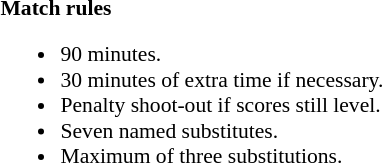<table width=100% style="font-size: 90%">
<tr>
<td style="width:60%; vertical-align:top;"><br><strong>Match rules</strong><ul><li>90 minutes.</li><li>30 minutes of extra time if necessary.</li><li>Penalty shoot-out if scores still level.</li><li>Seven named substitutes.</li><li>Maximum of three substitutions.</li></ul></td>
</tr>
</table>
